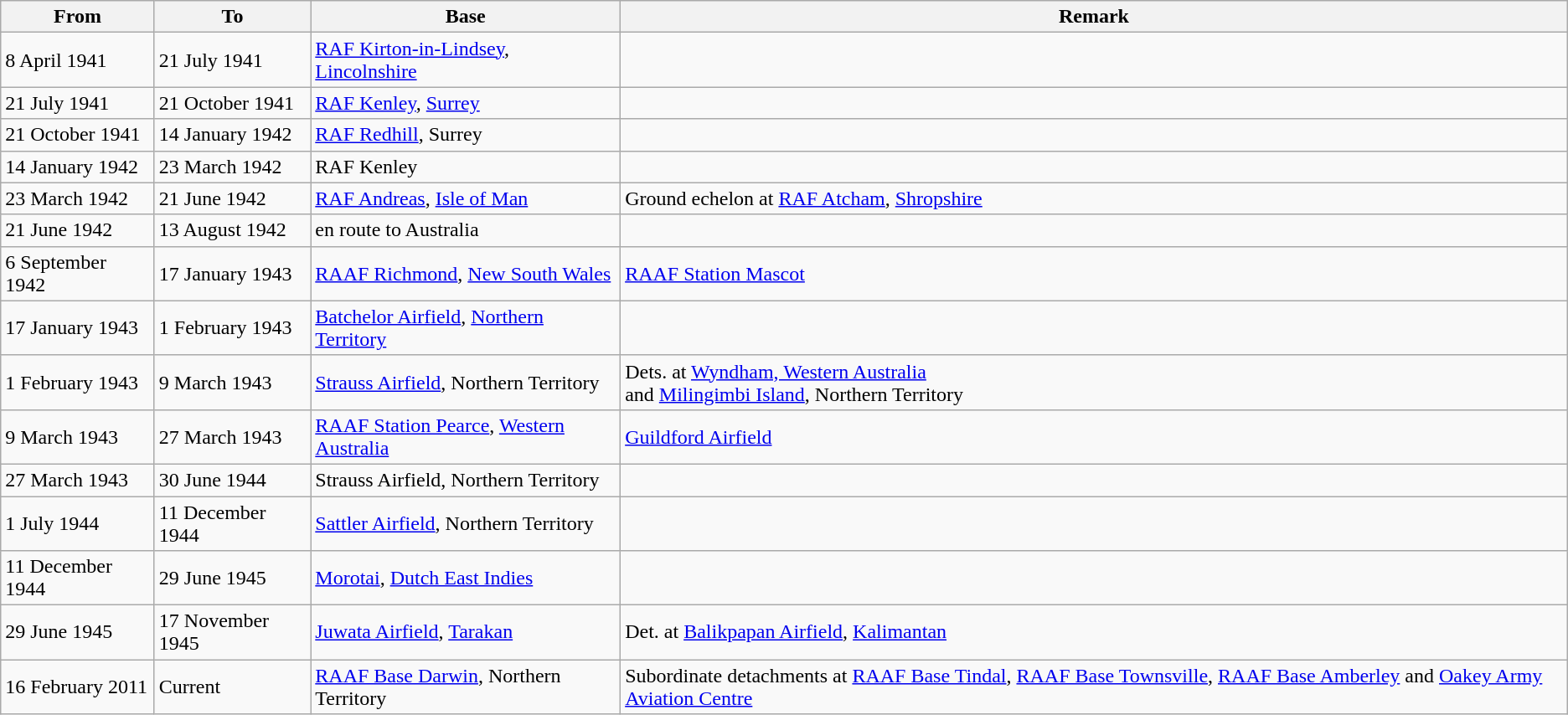<table class="wikitable">
<tr>
<th>From</th>
<th>To</th>
<th>Base</th>
<th>Remark</th>
</tr>
<tr>
<td>8 April 1941</td>
<td>21 July 1941</td>
<td><a href='#'>RAF Kirton-in-Lindsey</a>, <a href='#'>Lincolnshire</a></td>
<td></td>
</tr>
<tr>
<td>21 July 1941</td>
<td>21 October 1941</td>
<td><a href='#'>RAF Kenley</a>, <a href='#'>Surrey</a></td>
<td></td>
</tr>
<tr>
<td>21 October 1941</td>
<td>14 January 1942</td>
<td><a href='#'>RAF Redhill</a>, Surrey</td>
<td></td>
</tr>
<tr>
<td>14 January 1942</td>
<td>23 March 1942</td>
<td>RAF Kenley</td>
<td></td>
</tr>
<tr>
<td>23 March 1942</td>
<td>21 June 1942</td>
<td><a href='#'>RAF Andreas</a>, <a href='#'>Isle of Man</a></td>
<td>Ground echelon at <a href='#'>RAF Atcham</a>, <a href='#'>Shropshire</a></td>
</tr>
<tr>
<td>21 June 1942</td>
<td>13 August 1942</td>
<td>en route to Australia</td>
<td></td>
</tr>
<tr>
<td>6 September 1942</td>
<td>17 January 1943</td>
<td><a href='#'>RAAF Richmond</a>, <a href='#'>New South Wales</a></td>
<td><a href='#'>RAAF Station Mascot</a></td>
</tr>
<tr>
<td>17 January 1943</td>
<td>1 February 1943</td>
<td><a href='#'>Batchelor Airfield</a>, <a href='#'>Northern Territory</a></td>
<td></td>
</tr>
<tr>
<td>1 February 1943</td>
<td>9 March 1943</td>
<td><a href='#'>Strauss Airfield</a>, Northern Territory</td>
<td>Dets. at <a href='#'>Wyndham, Western Australia</a><br> and <a href='#'>Milingimbi Island</a>, Northern Territory</td>
</tr>
<tr>
<td>9 March 1943</td>
<td>27 March 1943</td>
<td><a href='#'>RAAF Station Pearce</a>, <a href='#'>Western Australia</a></td>
<td><a href='#'>Guildford Airfield</a></td>
</tr>
<tr>
<td>27 March 1943</td>
<td>30 June 1944</td>
<td>Strauss Airfield, Northern Territory</td>
<td></td>
</tr>
<tr>
<td>1 July 1944</td>
<td>11 December 1944</td>
<td><a href='#'>Sattler Airfield</a>, Northern Territory</td>
<td></td>
</tr>
<tr>
<td>11 December 1944</td>
<td>29 June 1945</td>
<td><a href='#'>Morotai</a>, <a href='#'>Dutch East Indies</a></td>
<td></td>
</tr>
<tr>
<td>29 June 1945</td>
<td>17 November 1945</td>
<td><a href='#'>Juwata Airfield</a>, <a href='#'>Tarakan</a></td>
<td>Det. at <a href='#'>Balikpapan Airfield</a>, <a href='#'>Kalimantan</a></td>
</tr>
<tr>
<td>16 February 2011</td>
<td>Current</td>
<td><a href='#'>RAAF Base Darwin</a>, Northern Territory</td>
<td>Subordinate detachments at <a href='#'>RAAF Base Tindal</a>, <a href='#'>RAAF Base Townsville</a>, <a href='#'>RAAF Base Amberley</a> and <a href='#'>Oakey Army Aviation Centre</a></td>
</tr>
</table>
